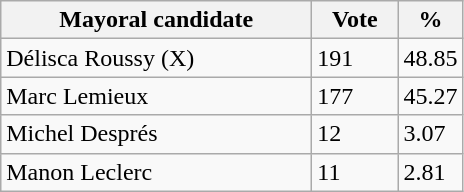<table class="wikitable">
<tr>
<th bgcolor="#DDDDFF" width="200px">Mayoral candidate</th>
<th bgcolor="#DDDDFF" width="50px">Vote</th>
<th bgcolor="#DDDDFF" width="30px">%</th>
</tr>
<tr>
<td>Délisca Roussy (X)</td>
<td>191</td>
<td>48.85</td>
</tr>
<tr>
<td>Marc Lemieux</td>
<td>177</td>
<td>45.27</td>
</tr>
<tr>
<td>Michel Després</td>
<td>12</td>
<td>3.07</td>
</tr>
<tr>
<td>Manon Leclerc</td>
<td>11</td>
<td>2.81</td>
</tr>
</table>
